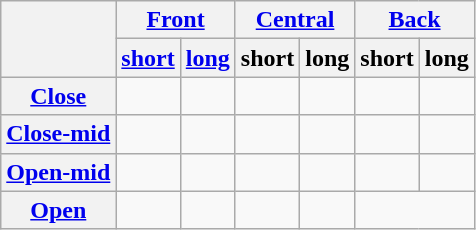<table class="wikitable" style=text-align:center>
<tr>
<th rowspan=2></th>
<th colspan=2><a href='#'>Front</a></th>
<th colspan=2><a href='#'>Central</a></th>
<th colspan=2><a href='#'>Back</a></th>
</tr>
<tr class=small>
<th><a href='#'>short</a></th>
<th><a href='#'>long</a></th>
<th>short</th>
<th>long</th>
<th>short</th>
<th>long</th>
</tr>
<tr>
<th><a href='#'>Close</a></th>
<td></td>
<td></td>
<td></td>
<td></td>
<td></td>
<td></td>
</tr>
<tr>
<th><a href='#'>Close-mid</a></th>
<td></td>
<td></td>
<td></td>
<td></td>
<td></td>
<td></td>
</tr>
<tr>
<th><a href='#'>Open-mid</a></th>
<td></td>
<td></td>
<td></td>
<td></td>
<td></td>
<td></td>
</tr>
<tr>
<th><a href='#'>Open</a></th>
<td></td>
<td></td>
<td></td>
<td></td>
<td colspan=2></td>
</tr>
</table>
